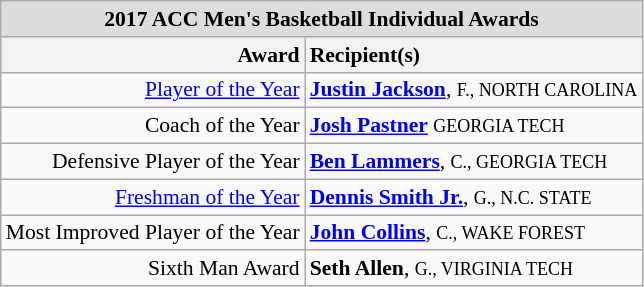<table class="wikitable" style="white-space:nowrap; font-size:90%;">
<tr>
<td colspan="7" style="text-align:center; background:#ddd;"><strong>2017 ACC Men's Basketball Individual Awards</strong></td>
</tr>
<tr>
<th style="text-align:right;">Award</th>
<th style="text-align:left;">Recipient(s)</th>
</tr>
<tr>
<td style="text-align:right;"><a href='#'>Player of the Year</a></td>
<td style="text-align:left;"><strong><a href='#'>Justin Jackson</a></strong>, <small>F., NORTH CAROLINA</small> <br></td>
</tr>
<tr>
<td style="text-align:right;">Coach of the Year</td>
<td style="text-align:left;"><strong><a href='#'>Josh Pastner</a></strong> <small>GEORGIA TECH</small><br></td>
</tr>
<tr>
<td style="text-align:right;">Defensive Player of the Year</td>
<td style="text-align:left;"><strong><a href='#'>Ben Lammers</a></strong>, <small>C., GEORGIA TECH</small><br></td>
</tr>
<tr>
<td style="text-align:right;"><a href='#'>Freshman of the Year</a></td>
<td style="text-align:left;"><strong><a href='#'>Dennis Smith Jr.</a></strong>, <small>G., N.C. STATE</small><br></td>
</tr>
<tr>
<td style="text-align:right;">Most Improved Player of the Year</td>
<td style="text-align:left;"><strong><a href='#'>John Collins</a></strong>, <small>C., WAKE FOREST</small><br></td>
</tr>
<tr>
<td style="text-align:right;">Sixth Man Award</td>
<td style="text-align:left;"><strong>Seth Allen</strong>, <small>G., VIRGINIA TECH</small><br></td>
</tr>
</table>
